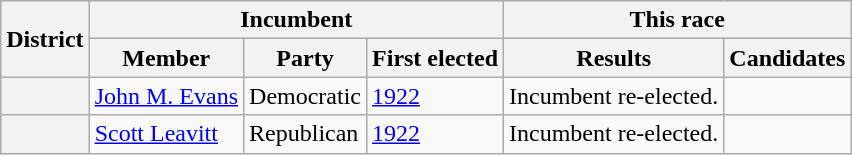<table class=wikitable>
<tr>
<th rowspan=2>District</th>
<th colspan=3>Incumbent</th>
<th colspan=2>This race</th>
</tr>
<tr>
<th>Member</th>
<th>Party</th>
<th>First elected</th>
<th>Results</th>
<th>Candidates</th>
</tr>
<tr>
<th></th>
<td><a href='#'>John M. Evans</a></td>
<td>Democratic</td>
<td><a href='#'>1922</a></td>
<td>Incumbent re-elected.</td>
<td nowrap></td>
</tr>
<tr>
<th></th>
<td><a href='#'>Scott Leavitt</a></td>
<td>Republican</td>
<td><a href='#'>1922</a></td>
<td>Incumbent re-elected.</td>
<td nowrap></td>
</tr>
</table>
